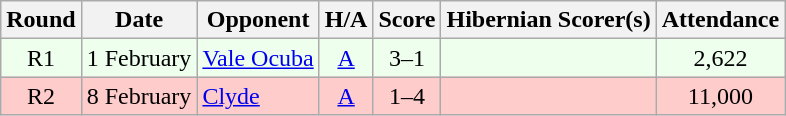<table class="wikitable" style="text-align:center">
<tr>
<th>Round</th>
<th>Date</th>
<th>Opponent</th>
<th>H/A</th>
<th>Score</th>
<th>Hibernian Scorer(s)</th>
<th>Attendance</th>
</tr>
<tr bgcolor=#EEFFEE>
<td>R1</td>
<td align=left>1 February</td>
<td align=left><a href='#'>Vale Ocuba</a></td>
<td><a href='#'>A</a></td>
<td>3–1</td>
<td align=left></td>
<td>2,622</td>
</tr>
<tr bgcolor=#FFCCCC>
<td>R2</td>
<td align=left>8 February</td>
<td align=left><a href='#'>Clyde</a></td>
<td><a href='#'>A</a></td>
<td>1–4</td>
<td align=left></td>
<td>11,000</td>
</tr>
</table>
